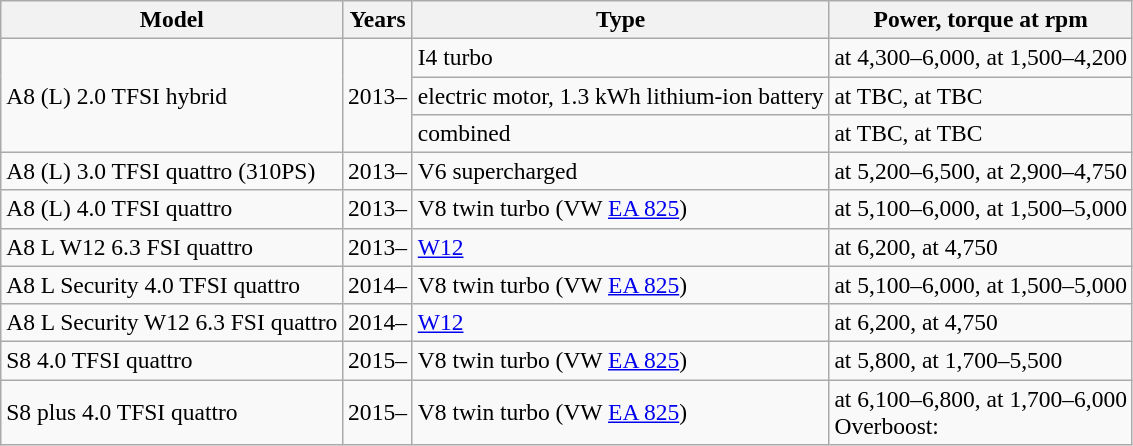<table class="wikitable sortable collapsible" style="font-size:98%;">
<tr>
<th>Model</th>
<th>Years</th>
<th>Type</th>
<th>Power, torque at rpm</th>
</tr>
<tr>
<td rowspan=3>A8 (L) 2.0 TFSI hybrid</td>
<td rowspan=3>2013–</td>
<td> I4 turbo</td>
<td> at 4,300–6,000,  at 1,500–4,200</td>
</tr>
<tr>
<td>electric motor, 1.3 kWh lithium-ion battery</td>
<td> at TBC,  at TBC</td>
</tr>
<tr>
<td>combined</td>
<td> at TBC,  at TBC</td>
</tr>
<tr>
<td>A8 (L) 3.0 TFSI quattro (310PS)</td>
<td>2013–</td>
<td> V6 supercharged</td>
<td> at 5,200–6,500,  at 2,900–4,750</td>
</tr>
<tr>
<td>A8 (L) 4.0 TFSI quattro</td>
<td>2013–</td>
<td> V8 twin turbo (VW <a href='#'>EA 825</a>)</td>
<td> at 5,100–6,000,  at 1,500–5,000</td>
</tr>
<tr>
<td>A8 L W12 6.3 FSI quattro</td>
<td>2013–</td>
<td> <a href='#'>W12</a></td>
<td> at 6,200,  at 4,750</td>
</tr>
<tr>
<td>A8 L Security 4.0 TFSI quattro</td>
<td>2014–</td>
<td> V8 twin turbo (VW <a href='#'>EA 825</a>)</td>
<td> at 5,100–6,000,  at 1,500–5,000</td>
</tr>
<tr>
<td>A8 L Security W12 6.3 FSI quattro</td>
<td>2014–</td>
<td> <a href='#'>W12</a></td>
<td> at 6,200,  at 4,750</td>
</tr>
<tr>
<td>S8 4.0 TFSI quattro</td>
<td>2015–</td>
<td> V8 twin turbo (VW <a href='#'>EA 825</a>)</td>
<td> at 5,800,  at 1,700–5,500</td>
</tr>
<tr>
<td>S8 plus 4.0 TFSI quattro</td>
<td>2015–</td>
<td> V8 twin turbo (VW <a href='#'>EA 825</a>)</td>
<td> at 6,100–6,800,  at 1,700–6,000<br>Overboost: </td>
</tr>
</table>
